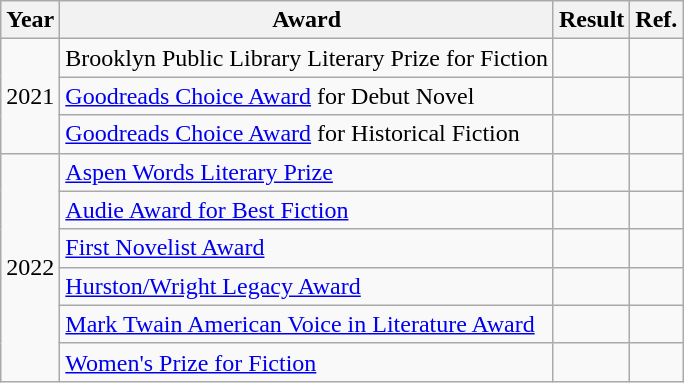<table class="wikitable sortable mw-collapsible">
<tr>
<th>Year</th>
<th>Award</th>
<th>Result</th>
<th>Ref.</th>
</tr>
<tr>
<td rowspan="3">2021</td>
<td>Brooklyn Public Library Literary Prize for Fiction</td>
<td></td>
<td></td>
</tr>
<tr>
<td><a href='#'>Goodreads Choice Award</a> for Debut Novel</td>
<td></td>
<td></td>
</tr>
<tr>
<td><a href='#'>Goodreads Choice Award</a> for Historical Fiction</td>
<td></td>
<td></td>
</tr>
<tr>
<td rowspan="6">2022</td>
<td><a href='#'>Aspen Words Literary Prize</a></td>
<td></td>
<td></td>
</tr>
<tr>
<td><a href='#'>Audie Award for Best Fiction</a></td>
<td></td>
<td></td>
</tr>
<tr>
<td><a href='#'>First Novelist Award</a></td>
<td></td>
<td></td>
</tr>
<tr>
<td><a href='#'>Hurston/Wright Legacy Award</a></td>
<td></td>
<td></td>
</tr>
<tr>
<td><a href='#'>Mark Twain American Voice in Literature Award</a></td>
<td></td>
<td></td>
</tr>
<tr>
<td><a href='#'>Women's Prize for Fiction</a></td>
<td></td>
<td></td>
</tr>
</table>
